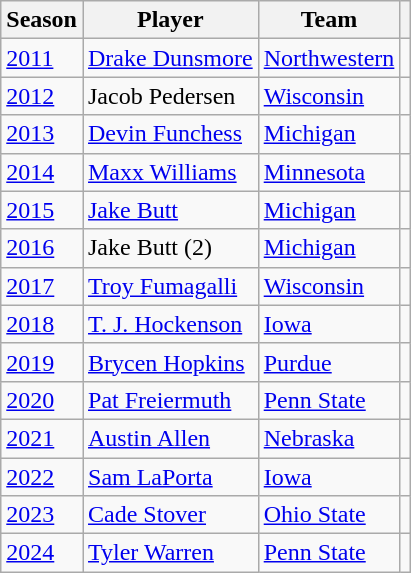<table class="wikitable sortable">
<tr>
<th>Season</th>
<th>Player</th>
<th>Team</th>
<th></th>
</tr>
<tr>
<td><a href='#'>2011</a></td>
<td><a href='#'>Drake Dunsmore</a></td>
<td><a href='#'>Northwestern</a></td>
<td></td>
</tr>
<tr>
<td><a href='#'>2012</a></td>
<td>Jacob Pedersen</td>
<td><a href='#'>Wisconsin</a></td>
<td></td>
</tr>
<tr>
<td><a href='#'>2013</a></td>
<td><a href='#'>Devin Funchess</a></td>
<td><a href='#'>Michigan</a></td>
<td></td>
</tr>
<tr>
<td><a href='#'>2014</a></td>
<td><a href='#'>Maxx Williams</a></td>
<td><a href='#'>Minnesota</a></td>
<td></td>
</tr>
<tr>
<td><a href='#'>2015</a></td>
<td><a href='#'>Jake Butt</a></td>
<td><a href='#'>Michigan</a></td>
<td></td>
</tr>
<tr>
<td><a href='#'>2016</a></td>
<td>Jake Butt (2)</td>
<td><a href='#'>Michigan</a></td>
<td></td>
</tr>
<tr>
<td><a href='#'>2017</a></td>
<td><a href='#'>Troy Fumagalli</a></td>
<td><a href='#'>Wisconsin</a></td>
<td></td>
</tr>
<tr>
<td><a href='#'>2018</a></td>
<td><a href='#'>T. J. Hockenson</a></td>
<td><a href='#'>Iowa</a></td>
<td></td>
</tr>
<tr>
<td><a href='#'>2019</a></td>
<td><a href='#'>Brycen Hopkins</a></td>
<td><a href='#'>Purdue</a></td>
<td></td>
</tr>
<tr>
<td><a href='#'>2020</a></td>
<td><a href='#'>Pat Freiermuth</a></td>
<td><a href='#'>Penn State</a></td>
<td></td>
</tr>
<tr>
<td><a href='#'>2021</a></td>
<td><a href='#'>Austin Allen</a></td>
<td><a href='#'>Nebraska</a></td>
<td></td>
</tr>
<tr>
<td><a href='#'>2022</a></td>
<td><a href='#'>Sam LaPorta</a></td>
<td><a href='#'>Iowa</a></td>
<td></td>
</tr>
<tr>
<td><a href='#'>2023</a></td>
<td><a href='#'>Cade Stover</a></td>
<td><a href='#'>Ohio State</a></td>
<td></td>
</tr>
<tr>
<td><a href='#'>2024</a></td>
<td><a href='#'>Tyler Warren</a></td>
<td><a href='#'>Penn State</a></td>
<td></td>
</tr>
</table>
